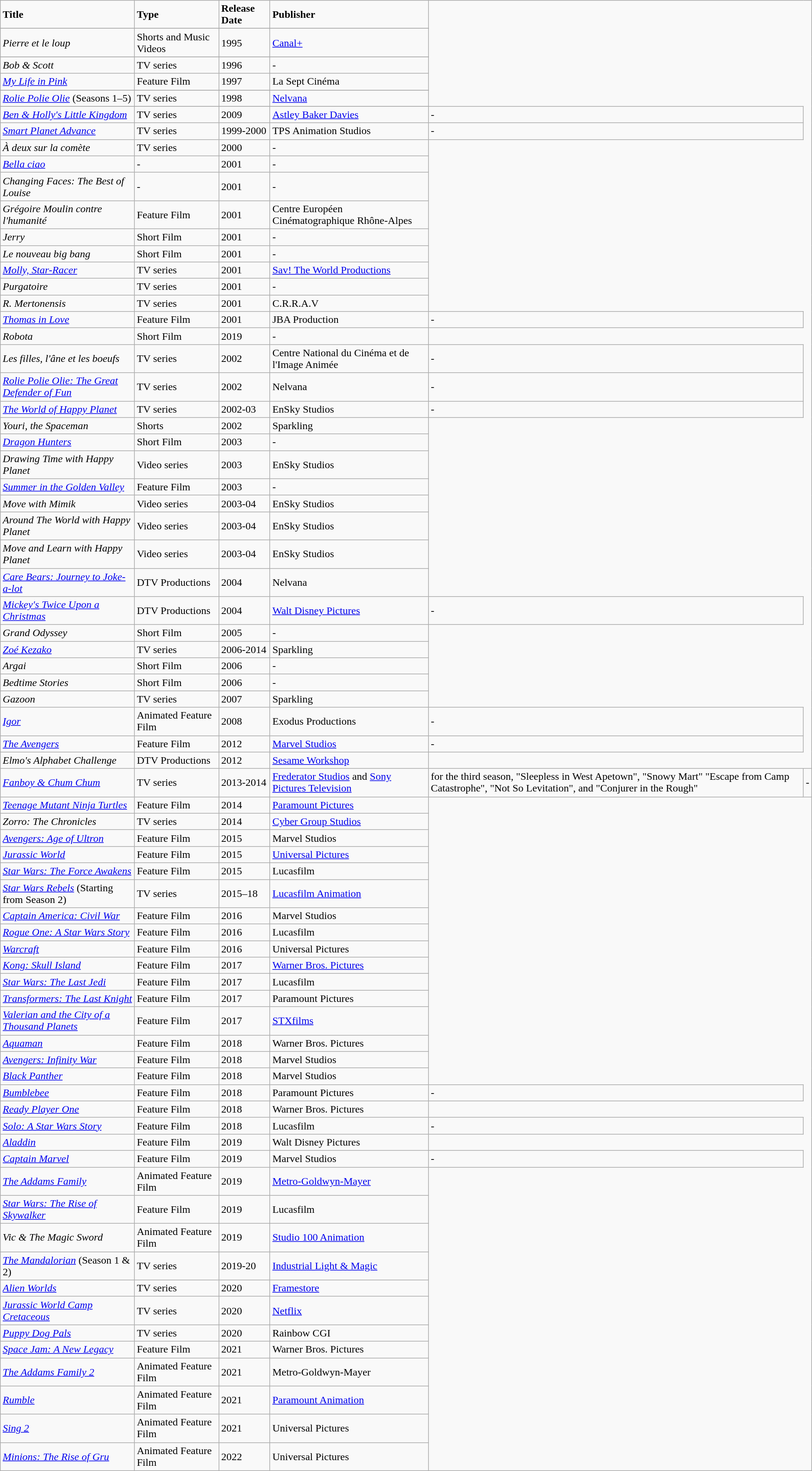<table class="wikitable sortable mw-collapsible mw-collapsed">
<tr>
<td><strong>Title</strong></td>
<td><strong>Type</strong></td>
<td><strong>Release Date</strong></td>
<td><strong>Publisher</strong></td>
</tr>
<tr>
</tr>
<tr>
<td><em>Pierre et le loup</em></td>
<td>Shorts and Music Videos</td>
<td>1995</td>
<td><a href='#'>Canal+</a></td>
</tr>
<tr>
</tr>
<tr>
<td><em>Bob & Scott</em></td>
<td>TV series</td>
<td>1996</td>
<td>-</td>
</tr>
<tr>
<td><em><a href='#'>My Life in Pink</a></em></td>
<td>Feature Film</td>
<td>1997</td>
<td>La Sept Cinéma</td>
</tr>
<tr>
</tr>
<tr>
<td><em><a href='#'>Rolie Polie Olie</a></em> (Seasons 1–5)</td>
<td>TV series</td>
<td>1998</td>
<td><a href='#'>Nelvana</a></td>
</tr>
<tr>
</tr>
<tr>
<td><em><a href='#'>Ben & Holly's Little Kingdom</a></em></td>
<td>TV series</td>
<td>2009</td>
<td><a href='#'>Astley Baker Davies</a></td>
<td>-</td>
</tr>
<tr>
<td><em><a href='#'>Smart Planet Advance</a></em></td>
<td>TV series</td>
<td>1999-2000</td>
<td>TPS Animation Studios</td>
<td>-</td>
</tr>
<tr>
<td><em>À deux sur la comète</em></td>
<td>TV series</td>
<td>2000</td>
<td>-</td>
</tr>
<tr>
<td><em><a href='#'>Bella ciao</a></em></td>
<td>-</td>
<td>2001</td>
<td>-</td>
</tr>
<tr>
<td><em>Changing Faces: The Best of Louise</em></td>
<td>-</td>
<td>2001</td>
<td>-</td>
</tr>
<tr>
<td><em>Grégoire Moulin contre l'humanité</em></td>
<td>Feature Film</td>
<td>2001</td>
<td>Centre Européen Cinématographique Rhône-Alpes</td>
</tr>
<tr>
<td><em>Jerry</em></td>
<td>Short Film</td>
<td>2001</td>
<td>-</td>
</tr>
<tr>
<td><em>Le nouveau big bang</em></td>
<td>Short Film</td>
<td>2001</td>
<td>-</td>
</tr>
<tr>
<td><em><a href='#'>Molly, Star-Racer</a></em></td>
<td>TV series</td>
<td>2001</td>
<td><a href='#'>Sav! The World Productions</a></td>
</tr>
<tr>
<td><em>Purgatoire</em></td>
<td>TV series</td>
<td>2001</td>
<td>-</td>
</tr>
<tr>
<td><em>R. Mertonensis</em></td>
<td>TV series</td>
<td>2001</td>
<td>C.R.R.A.V</td>
</tr>
<tr>
<td><em><a href='#'>Thomas in Love</a></em></td>
<td>Feature Film</td>
<td>2001</td>
<td>JBA Production</td>
<td>-</td>
</tr>
<tr>
<td><em>Robota</em></td>
<td>Short Film</td>
<td>2019</td>
<td>-</td>
</tr>
<tr>
<td><em>Les filles, l'âne et les boeufs</em></td>
<td>TV series</td>
<td>2002</td>
<td>Centre National du Cinéma et de l'Image Animée</td>
<td>-</td>
</tr>
<tr>
<td><em><a href='#'>Rolie Polie Olie: The Great Defender of Fun</a></em></td>
<td>TV series</td>
<td>2002</td>
<td>Nelvana</td>
<td>-</td>
</tr>
<tr>
<td><em><a href='#'>The World of Happy Planet</a></em></td>
<td>TV series</td>
<td>2002-03</td>
<td>EnSky Studios</td>
<td>-</td>
</tr>
<tr>
<td><em>Youri, the Spaceman</em></td>
<td>Shorts</td>
<td>2002</td>
<td>Sparkling</td>
</tr>
<tr>
<td><em><a href='#'>Dragon Hunters</a></em></td>
<td>Short Film</td>
<td>2003</td>
<td>-</td>
</tr>
<tr>
<td><em>Drawing Time with Happy Planet</em></td>
<td>Video series</td>
<td>2003</td>
<td>EnSky Studios</td>
</tr>
<tr>
<td><em><a href='#'>Summer in the Golden Valley</a></em></td>
<td>Feature Film</td>
<td>2003</td>
<td>-</td>
</tr>
<tr>
<td><em>Move with Mimik</em></td>
<td>Video series</td>
<td>2003-04</td>
<td>EnSky Studios</td>
</tr>
<tr>
<td><em>Around The World with Happy Planet</em></td>
<td>Video series</td>
<td>2003-04</td>
<td>EnSky Studios</td>
</tr>
<tr>
<td><em>Move and Learn with Happy Planet</em></td>
<td>Video series</td>
<td>2003-04</td>
<td>EnSky Studios</td>
</tr>
<tr>
<td><em><a href='#'>Care Bears: Journey to Joke-a-lot</a></em></td>
<td>DTV Productions</td>
<td>2004</td>
<td>Nelvana</td>
</tr>
<tr>
<td><em><a href='#'>Mickey's Twice Upon a Christmas</a></em></td>
<td>DTV Productions</td>
<td>2004</td>
<td><a href='#'>Walt Disney Pictures</a></td>
<td>-</td>
</tr>
<tr>
<td><em>Grand Odyssey</em></td>
<td>Short Film</td>
<td>2005</td>
<td>-</td>
</tr>
<tr>
<td><em><a href='#'>Zoé Kezako</a></em></td>
<td>TV series</td>
<td>2006-2014</td>
<td>Sparkling</td>
</tr>
<tr>
<td><em>Argai</em></td>
<td>Short Film</td>
<td>2006</td>
<td>-</td>
</tr>
<tr>
<td><em>Bedtime Stories</em></td>
<td>Short Film</td>
<td>2006</td>
<td>-</td>
</tr>
<tr>
<td><em>Gazoon</em></td>
<td>TV series</td>
<td>2007</td>
<td>Sparkling</td>
</tr>
<tr>
<td><em><a href='#'>Igor</a></em></td>
<td>Animated Feature Film</td>
<td>2008</td>
<td>Exodus Productions</td>
<td>-</td>
</tr>
<tr>
<td><em><a href='#'>The Avengers</a></em></td>
<td>Feature Film</td>
<td>2012</td>
<td><a href='#'>Marvel Studios</a></td>
<td>-</td>
</tr>
<tr>
<td><em>Elmo's Alphabet Challenge</em></td>
<td>DTV Productions</td>
<td>2012</td>
<td><a href='#'>Sesame Workshop</a></td>
</tr>
<tr>
<td><em><a href='#'>Fanboy & Chum Chum</a></em></td>
<td>TV series</td>
<td>2013-2014</td>
<td><a href='#'>Frederator Studios</a> and <a href='#'>Sony Pictures Television</a></td>
<td>for the third season, "Sleepless in West Apetown", "Snowy Mart" "Escape from Camp Catastrophe", "Not So Levitation", and "Conjurer in the Rough"</td>
<td>-</td>
</tr>
<tr>
<td><em><a href='#'>Teenage Mutant Ninja Turtles</a></em></td>
<td>Feature Film</td>
<td>2014</td>
<td><a href='#'>Paramount Pictures</a></td>
</tr>
<tr>
<td><em>Zorro: The Chronicles</em></td>
<td>TV series</td>
<td>2014</td>
<td><a href='#'>Cyber Group Studios</a></td>
</tr>
<tr>
<td><em><a href='#'>Avengers: Age of Ultron</a></em></td>
<td>Feature Film</td>
<td>2015</td>
<td>Marvel Studios</td>
</tr>
<tr>
<td><em><a href='#'>Jurassic World</a></em></td>
<td>Feature Film</td>
<td>2015</td>
<td><a href='#'>Universal Pictures</a></td>
</tr>
<tr>
<td><em><a href='#'>Star Wars: The Force Awakens</a></em></td>
<td>Feature Film</td>
<td>2015</td>
<td>Lucasfilm</td>
</tr>
<tr>
<td><em><a href='#'>Star Wars Rebels</a></em> (Starting from Season 2)</td>
<td>TV series</td>
<td>2015–18</td>
<td><a href='#'>Lucasfilm Animation</a></td>
</tr>
<tr>
<td><em><a href='#'>Captain America: Civil War</a></em></td>
<td>Feature Film</td>
<td>2016</td>
<td>Marvel Studios</td>
</tr>
<tr>
<td><em><a href='#'>Rogue One: A Star Wars Story</a></em></td>
<td>Feature Film</td>
<td>2016</td>
<td>Lucasfilm</td>
</tr>
<tr>
<td><em><a href='#'>Warcraft</a></em></td>
<td>Feature Film</td>
<td>2016</td>
<td>Universal Pictures</td>
</tr>
<tr>
<td><em><a href='#'>Kong: Skull Island</a></em></td>
<td>Feature Film</td>
<td>2017</td>
<td><a href='#'>Warner Bros. Pictures</a></td>
</tr>
<tr>
<td><em><a href='#'>Star Wars: The Last Jedi</a></em></td>
<td>Feature Film</td>
<td>2017</td>
<td>Lucasfilm</td>
</tr>
<tr>
<td><em><a href='#'>Transformers: The Last Knight</a></em></td>
<td>Feature Film</td>
<td>2017</td>
<td>Paramount Pictures</td>
</tr>
<tr>
<td><em><a href='#'>Valerian and the City of a Thousand Planets</a></em></td>
<td>Feature Film</td>
<td>2017</td>
<td><a href='#'>STXfilms</a></td>
</tr>
<tr>
<td><em><a href='#'>Aquaman</a></em></td>
<td>Feature Film</td>
<td>2018</td>
<td>Warner Bros. Pictures</td>
</tr>
<tr>
<td><em><a href='#'>Avengers: Infinity War</a></em></td>
<td>Feature Film</td>
<td>2018</td>
<td>Marvel Studios</td>
</tr>
<tr>
<td><em><a href='#'>Black Panther</a></em></td>
<td>Feature Film</td>
<td>2018</td>
<td>Marvel Studios</td>
</tr>
<tr>
<td><em><a href='#'>Bumblebee</a></em></td>
<td>Feature Film</td>
<td>2018</td>
<td>Paramount Pictures</td>
<td>-</td>
</tr>
<tr>
<td><em><a href='#'>Ready Player One</a></em></td>
<td>Feature Film</td>
<td>2018</td>
<td>Warner Bros. Pictures</td>
</tr>
<tr>
<td><em><a href='#'>Solo: A Star Wars Story</a></em></td>
<td>Feature Film</td>
<td>2018</td>
<td>Lucasfilm</td>
<td>-</td>
</tr>
<tr>
<td><em><a href='#'>Aladdin</a></em></td>
<td>Feature Film</td>
<td>2019</td>
<td>Walt Disney Pictures</td>
</tr>
<tr>
<td><em><a href='#'>Captain Marvel</a></em></td>
<td>Feature Film</td>
<td>2019</td>
<td>Marvel Studios</td>
<td>-</td>
</tr>
<tr>
<td><a href='#'><em>The Addams Family</em></a></td>
<td>Animated Feature Film</td>
<td>2019</td>
<td><a href='#'>Metro-Goldwyn-Mayer</a></td>
</tr>
<tr>
<td><em><a href='#'>Star Wars: The Rise of Skywalker</a></em></td>
<td>Feature Film</td>
<td>2019</td>
<td>Lucasfilm</td>
</tr>
<tr>
<td><em>Vic & The Magic Sword</em></td>
<td>Animated Feature Film</td>
<td>2019</td>
<td><a href='#'>Studio 100 Animation</a></td>
</tr>
<tr>
<td><em><a href='#'>The Mandalorian</a></em> (Season 1 & 2)</td>
<td>TV series</td>
<td>2019-20</td>
<td><a href='#'>Industrial Light & Magic</a></td>
</tr>
<tr>
<td><em><a href='#'>Alien Worlds</a></em></td>
<td>TV series</td>
<td>2020</td>
<td><a href='#'>Framestore</a></td>
</tr>
<tr>
<td><em><a href='#'>Jurassic World Camp Cretaceous</a></em></td>
<td>TV series</td>
<td>2020</td>
<td><a href='#'>Netflix</a></td>
</tr>
<tr>
<td><em><a href='#'>Puppy Dog Pals</a></em></td>
<td>TV series</td>
<td>2020</td>
<td>Rainbow CGI</td>
</tr>
<tr>
<td><em><a href='#'>Space Jam: A New Legacy</a></em></td>
<td>Feature Film</td>
<td>2021</td>
<td>Warner Bros. Pictures</td>
</tr>
<tr>
<td><em><a href='#'>The Addams Family 2</a></em></td>
<td>Animated Feature Film</td>
<td>2021</td>
<td>Metro-Goldwyn-Mayer</td>
</tr>
<tr>
<td><em><a href='#'>Rumble</a></em></td>
<td>Animated Feature Film</td>
<td>2021</td>
<td><a href='#'>Paramount Animation</a></td>
</tr>
<tr>
<td><em><a href='#'>Sing 2</a></em></td>
<td>Animated Feature Film</td>
<td>2021</td>
<td>Universal Pictures</td>
</tr>
<tr>
<td><em><a href='#'>Minions: The Rise of Gru</a></em></td>
<td>Animated Feature Film</td>
<td>2022</td>
<td>Universal Pictures</td>
</tr>
</table>
